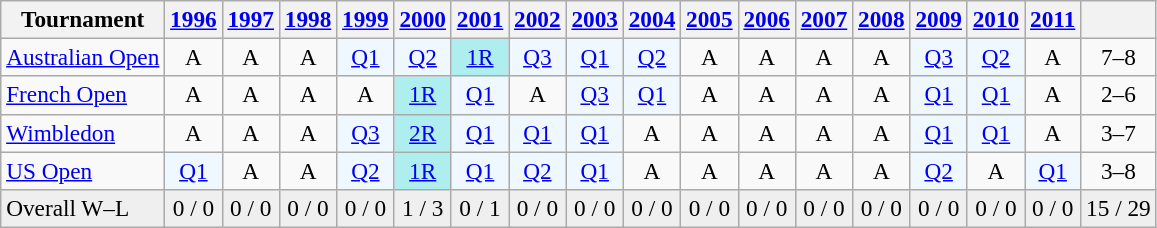<table class=wikitable style=text-align:center;font-size:97%>
<tr>
<th>Tournament</th>
<th><a href='#'>1996</a></th>
<th><a href='#'>1997</a></th>
<th><a href='#'>1998</a></th>
<th><a href='#'>1999</a></th>
<th><a href='#'>2000</a></th>
<th><a href='#'>2001</a></th>
<th><a href='#'>2002</a></th>
<th><a href='#'>2003</a></th>
<th><a href='#'>2004</a></th>
<th><a href='#'>2005</a></th>
<th><a href='#'>2006</a></th>
<th><a href='#'>2007</a></th>
<th><a href='#'>2008</a></th>
<th><a href='#'>2009</a></th>
<th><a href='#'>2010</a></th>
<th><a href='#'>2011</a></th>
<th></th>
</tr>
<tr>
<td align=left><a href='#'>Australian Open</a></td>
<td>A</td>
<td>A</td>
<td>A</td>
<td bgcolor=f0f8ff><a href='#'>Q1</a></td>
<td bgcolor=f0f8ff><a href='#'>Q2</a></td>
<td bgcolor=afeeee><a href='#'>1R</a></td>
<td bgcolor=f0f8ff><a href='#'>Q3</a></td>
<td bgcolor=f0f8ff><a href='#'>Q1</a></td>
<td bgcolor=f0f8ff><a href='#'>Q2</a></td>
<td>A</td>
<td>A</td>
<td>A</td>
<td>A</td>
<td bgcolor=f0f8ff><a href='#'>Q3</a></td>
<td bgcolor=f0f8ff><a href='#'>Q2</a></td>
<td>A</td>
<td>7–8</td>
</tr>
<tr>
<td align=left><a href='#'>French Open</a></td>
<td>A</td>
<td>A</td>
<td>A</td>
<td>A</td>
<td bgcolor=afeeee><a href='#'>1R</a></td>
<td bgcolor=f0f8ff><a href='#'>Q1</a></td>
<td>A</td>
<td bgcolor=f0f8ff><a href='#'>Q3</a></td>
<td bgcolor=f0f8ff><a href='#'>Q1</a></td>
<td>A</td>
<td>A</td>
<td>A</td>
<td>A</td>
<td bgcolor=f0f8ff><a href='#'>Q1</a></td>
<td bgcolor=f0f8ff><a href='#'>Q1</a></td>
<td>A</td>
<td>2–6</td>
</tr>
<tr>
<td align=left><a href='#'>Wimbledon</a></td>
<td>A</td>
<td>A</td>
<td>A</td>
<td bgcolor=f0f8ff><a href='#'>Q3</a></td>
<td bgcolor=afeeee><a href='#'>2R</a></td>
<td bgcolor=f0f8ff><a href='#'>Q1</a></td>
<td bgcolor=f0f8ff><a href='#'>Q1</a></td>
<td bgcolor=f0f8ff><a href='#'>Q1</a></td>
<td>A</td>
<td>A</td>
<td>A</td>
<td>A</td>
<td>A</td>
<td bgcolor=f0f8ff><a href='#'>Q1</a></td>
<td bgcolor=f0f8ff><a href='#'>Q1</a></td>
<td>A</td>
<td>3–7</td>
</tr>
<tr>
<td align=left><a href='#'>US Open</a></td>
<td bgcolor=f0f8ff><a href='#'>Q1</a></td>
<td>A</td>
<td>A</td>
<td bgcolor=f0f8ff><a href='#'>Q2</a></td>
<td bgcolor=afeeee><a href='#'>1R</a></td>
<td bgcolor=f0f8ff><a href='#'>Q1</a></td>
<td bgcolor=f0f8ff><a href='#'>Q2</a></td>
<td bgcolor=f0f8ff><a href='#'>Q1</a></td>
<td>A</td>
<td>A</td>
<td>A</td>
<td>A</td>
<td>A</td>
<td bgcolor=f0f8ff><a href='#'>Q2</a></td>
<td>A</td>
<td bgcolor=f0f8ff><a href='#'>Q1</a></td>
<td>3–8</td>
</tr>
<tr style="background:#efefef;">
<td align=left>Overall W–L</td>
<td>0 / 0</td>
<td>0 / 0</td>
<td>0 / 0</td>
<td>0 / 0</td>
<td>1 / 3</td>
<td>0 / 1</td>
<td>0 / 0</td>
<td>0 / 0</td>
<td>0 / 0</td>
<td>0 / 0</td>
<td>0 / 0</td>
<td>0 / 0</td>
<td>0 / 0</td>
<td>0 / 0</td>
<td>0 / 0</td>
<td>0 / 0</td>
<td>15 / 29</td>
</tr>
</table>
